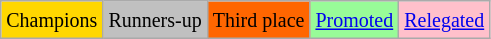<table class="wikitable">
<tr>
<td bgcolor=gold><small>Champions</small></td>
<td bgcolor=silver><small>Runners-up</small></td>
<td bgcolor=ff6600><small>Third place</small></td>
<td bgcolor=palegreen><small><a href='#'>Promoted</a></small></td>
<td bgcolor=pink><small><a href='#'>Relegated</a></small></td>
</tr>
</table>
